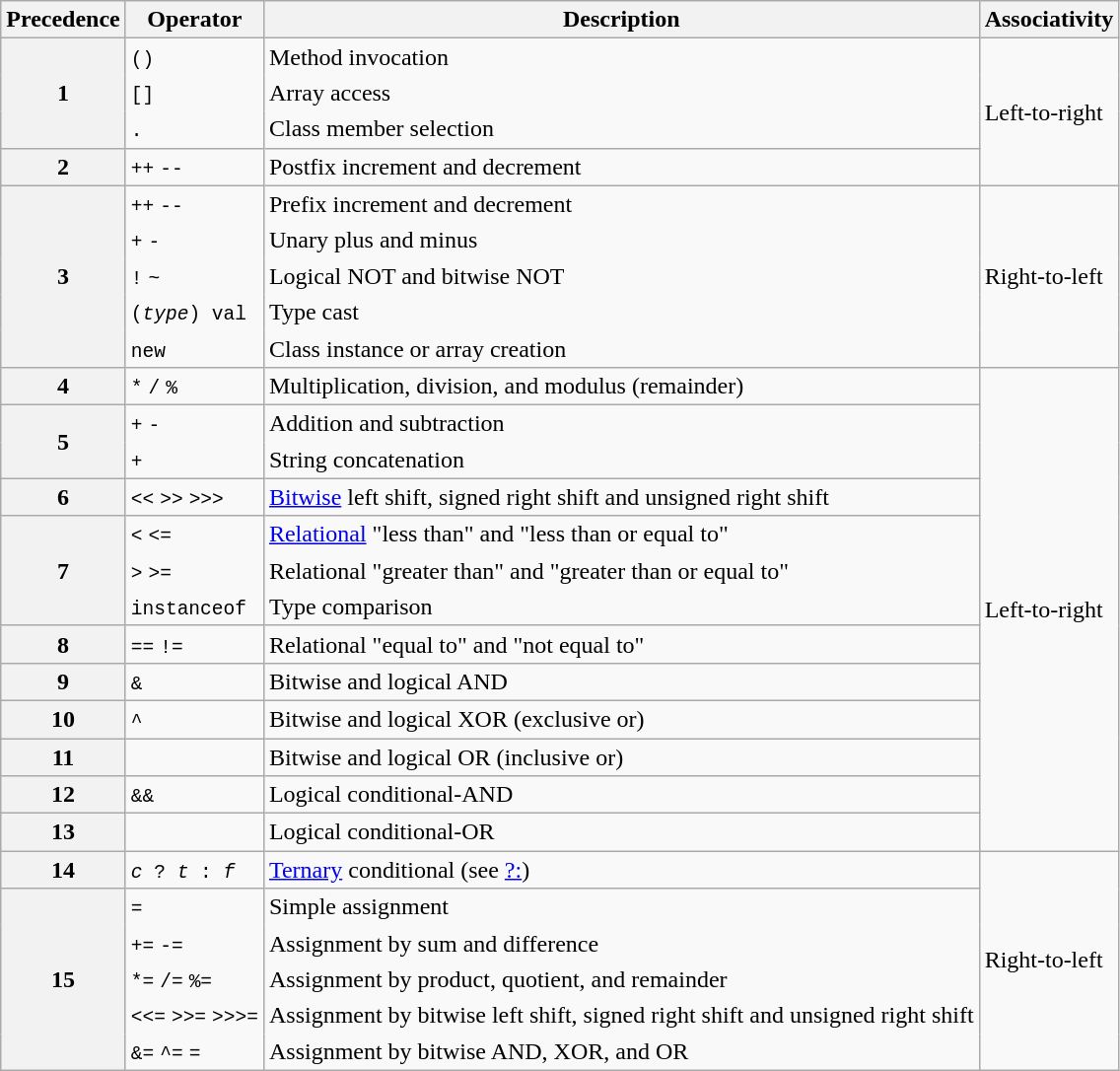<table class="wikitable">
<tr>
<th style="text-align: center">Precedence</th>
<th style="text-align: center">Operator</th>
<th style="text-align: center">Description</th>
<th style="text-align: center">Associativity</th>
</tr>
<tr>
<th rowspan=3>1</th>
<td style="border-bottom-style: none; border-top-style: none"><code>()</code></td>
<td style="border-bottom-style: none; border-top-style: none">Method invocation</td>
<td style="vertical-align: center" rowspan="4">Left-to-right</td>
</tr>
<tr>
<td style="border-bottom-style: none; border-top-style: none"><code>[]</code></td>
<td style="border-bottom-style: none; border-top-style: none">Array access</td>
</tr>
<tr>
<td style="border-bottom-style: none; border-top-style: none"><code>.</code></td>
<td style="border-bottom-style: none; border-top-style: none">Class member selection</td>
</tr>
<tr>
<th>2</th>
<td style="border-bottom-style: none"><code>++</code> <code>--</code></td>
<td style="border-bottom-style: none">Postfix increment and decrement</td>
</tr>
<tr>
<th rowspan=5>3</th>
<td style="border-bottom-style: none"><code>++</code> <code>--</code></td>
<td style="border-bottom-style: none">Prefix increment and decrement</td>
<td style="vertical-align: center" rowspan="5">Right-to-left</td>
</tr>
<tr>
<td style="border-bottom-style: none; border-top-style: none"><code>+</code> <code>-</code></td>
<td style="border-bottom-style: none; border-top-style: none">Unary plus and minus</td>
</tr>
<tr>
<td style="border-bottom-style: none; border-top-style: none"><code>!</code> <code>~</code></td>
<td style="border-bottom-style: none; border-top-style: none">Logical NOT and bitwise NOT</td>
</tr>
<tr>
<td style="border-bottom-style: none; border-top-style: none"><code>(<em>type</em>) val</code></td>
<td style="border-bottom-style: none; border-top-style: none">Type cast</td>
</tr>
<tr>
<td style="border-top-style: none"><code>new</code></td>
<td style="border-top-style: none">Class instance or array creation</td>
</tr>
<tr>
<th>4</th>
<td><code>*</code> <code>/</code> <code>%</code></td>
<td>Multiplication, division, and modulus (remainder)</td>
<td style="vertical-align: center" rowspan="13">Left-to-right</td>
</tr>
<tr>
<th rowspan=2>5</th>
<td style="border-bottom-style: none;"><code>+</code> <code>-</code></td>
<td style="border-bottom-style: none;">Addition and subtraction</td>
</tr>
<tr>
<td style="border-top-style: none"><code>+</code></td>
<td style="border-top-style: none">String concatenation</td>
</tr>
<tr>
<th>6</th>
<td><code><<</code> <code>>></code> <code>>>></code></td>
<td><a href='#'>Bitwise</a> left shift, signed right shift and unsigned right shift</td>
</tr>
<tr>
<th rowspan=3>7</th>
<td style="border-bottom-style: none;"><code><</code> <code><=</code></td>
<td style="border-bottom-style: none;"><a href='#'>Relational</a> "less than" and "less than or equal to"</td>
</tr>
<tr>
<td style="border-bottom-style: none; border-top-style: none"><code>></code> <code>>=</code></td>
<td style="border-bottom-style: none; border-top-style: none">Relational "greater than" and "greater than or equal to"</td>
</tr>
<tr>
<td style="border-top-style: none"><code>instanceof</code></td>
<td style="border-top-style: none">Type comparison</td>
</tr>
<tr>
<th>8</th>
<td><code>==</code> <code>!=</code></td>
<td>Relational "equal to" and "not equal to"</td>
</tr>
<tr>
<th>9</th>
<td><code>&</code></td>
<td>Bitwise and logical AND</td>
</tr>
<tr>
<th>10</th>
<td><code>^</code></td>
<td>Bitwise and logical XOR (exclusive or)</td>
</tr>
<tr>
<th>11</th>
<td><code></code></td>
<td>Bitwise and logical OR (inclusive or)</td>
</tr>
<tr>
<th>12</th>
<td><code>&&</code></td>
<td>Logical conditional-AND</td>
</tr>
<tr>
<th>13</th>
<td><code></code></td>
<td>Logical conditional-OR</td>
</tr>
<tr>
<th>14</th>
<td><code><em>c</em> ? <em>t</em> : <em>f</em></code></td>
<td><a href='#'>Ternary</a> conditional (see <a href='#'>?:</a>)</td>
<td style="vertical-align: center" rowspan="6">Right-to-left</td>
</tr>
<tr>
<th rowspan=5>15</th>
<td style="border-bottom-style: none"><code>=</code></td>
<td style="border-bottom-style: none">Simple assignment</td>
</tr>
<tr>
<td style="border-bottom-style: none; border-top-style: none"><code>+=</code> <code>-=</code></td>
<td style="border-bottom-style: none; border-top-style: none">Assignment by sum and difference</td>
</tr>
<tr>
<td style="border-bottom-style: none; border-top-style: none"><code>*=</code> <code>/=</code> <code>%=</code></td>
<td style="border-bottom-style: none; border-top-style: none">Assignment by product, quotient, and remainder</td>
</tr>
<tr>
<td style="border-bottom-style: none; border-top-style: none"><code><<=</code> <code>>>=</code> <code>>>>=</code></td>
<td style="border-bottom-style: none; border-top-style: none">Assignment by bitwise left shift, signed right shift and unsigned right shift</td>
</tr>
<tr>
<td style="border-top-style: none"><code>&=</code> <code>^=</code> <code>=</code></td>
<td style="border-top-style: none">Assignment by bitwise AND, XOR, and OR</td>
</tr>
</table>
